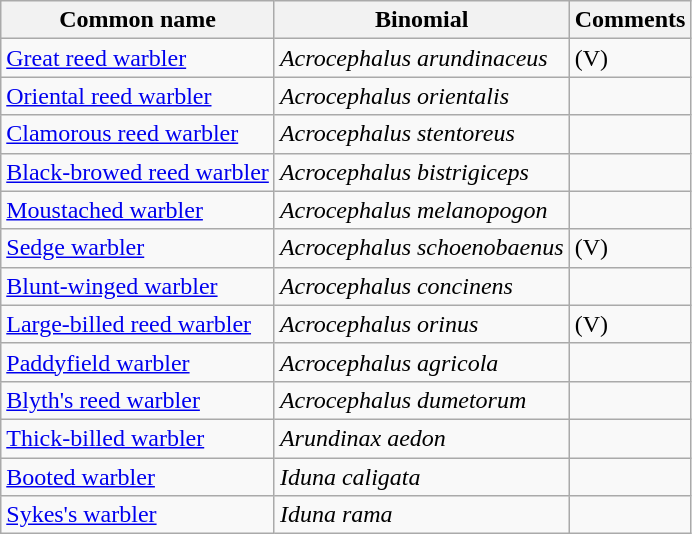<table class="wikitable">
<tr>
<th>Common name</th>
<th>Binomial</th>
<th>Comments</th>
</tr>
<tr>
<td><a href='#'>Great reed warbler</a></td>
<td><em>Acrocephalus arundinaceus</em></td>
<td>(V)</td>
</tr>
<tr>
<td><a href='#'>Oriental reed warbler</a></td>
<td><em>Acrocephalus orientalis</em></td>
<td></td>
</tr>
<tr>
<td><a href='#'>Clamorous reed warbler</a></td>
<td><em>Acrocephalus stentoreus</em></td>
<td></td>
</tr>
<tr>
<td><a href='#'>Black-browed reed warbler</a></td>
<td><em>Acrocephalus bistrigiceps</em></td>
<td></td>
</tr>
<tr>
<td><a href='#'>Moustached warbler</a></td>
<td><em>Acrocephalus melanopogon</em></td>
<td></td>
</tr>
<tr>
<td><a href='#'>Sedge warbler</a></td>
<td><em>Acrocephalus schoenobaenus</em></td>
<td>(V)</td>
</tr>
<tr>
<td><a href='#'>Blunt-winged warbler</a></td>
<td><em>Acrocephalus concinens</em></td>
<td></td>
</tr>
<tr>
<td><a href='#'>Large-billed reed warbler</a></td>
<td><em>Acrocephalus orinus</em></td>
<td>(V)</td>
</tr>
<tr>
<td><a href='#'>Paddyfield warbler</a></td>
<td><em>Acrocephalus agricola</em></td>
<td></td>
</tr>
<tr>
<td><a href='#'>Blyth's reed warbler</a></td>
<td><em>Acrocephalus dumetorum</em></td>
<td></td>
</tr>
<tr>
<td><a href='#'>Thick-billed warbler</a></td>
<td><em>Arundinax aedon</em></td>
<td></td>
</tr>
<tr>
<td><a href='#'>Booted warbler</a></td>
<td><em>Iduna caligata</em></td>
<td></td>
</tr>
<tr>
<td><a href='#'>Sykes's warbler</a></td>
<td><em>Iduna rama</em></td>
<td></td>
</tr>
</table>
